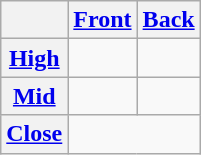<table class="wikitable" style="text-align: center;">
<tr>
<th></th>
<th><a href='#'>Front</a></th>
<th><a href='#'>Back</a></th>
</tr>
<tr>
<th><a href='#'>High</a></th>
<td></td>
<td></td>
</tr>
<tr>
<th><a href='#'>Mid</a></th>
<td></td>
<td></td>
</tr>
<tr>
<th><a href='#'>Close</a></th>
<td colspan="2"></td>
</tr>
</table>
